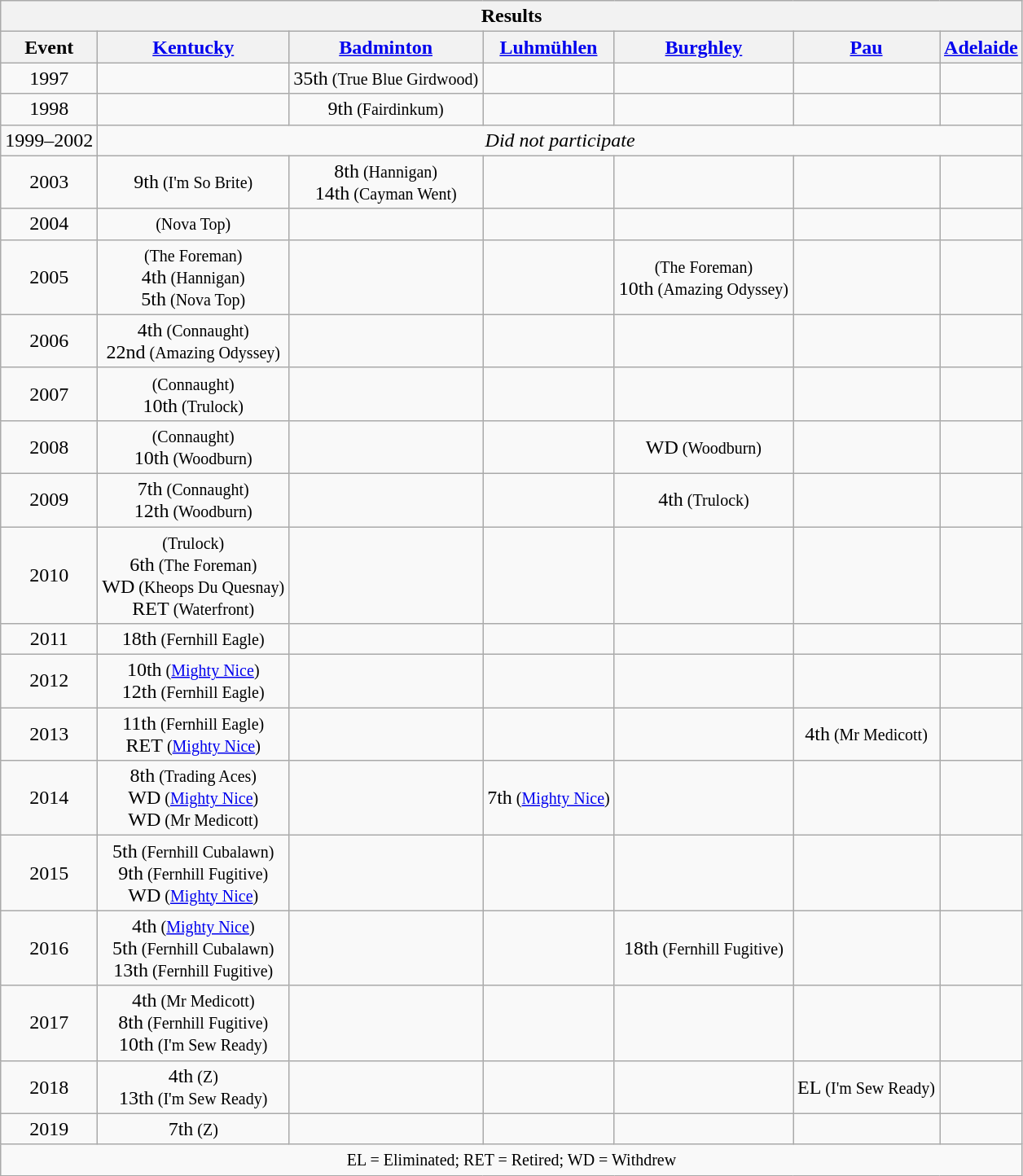<table class="wikitable" style="text-align:center">
<tr>
<th colspan=13 align=center><strong>Results</strong></th>
</tr>
<tr>
<th>Event</th>
<th><a href='#'>Kentucky</a></th>
<th><a href='#'>Badminton</a></th>
<th><a href='#'>Luhmühlen</a></th>
<th><a href='#'>Burghley</a></th>
<th><a href='#'>Pau</a></th>
<th><a href='#'>Adelaide</a></th>
</tr>
<tr>
<td>1997</td>
<td></td>
<td>35th<small> (True Blue Girdwood)</small></td>
<td></td>
<td></td>
<td></td>
<td></td>
</tr>
<tr>
<td>1998</td>
<td></td>
<td>9th<small> (Fairdinkum)</small></td>
<td></td>
<td></td>
<td></td>
<td></td>
</tr>
<tr>
<td>1999–2002</td>
<td colspan="6"><em>Did not participate</em></td>
</tr>
<tr>
<td>2003</td>
<td>9th<small> (I'm So Brite)</small></td>
<td>8th<small> (Hannigan)</small><br>14th<small> (Cayman Went)</small></td>
<td></td>
<td></td>
<td></td>
<td></td>
</tr>
<tr>
<td>2004</td>
<td><small> (Nova Top)</small></td>
<td></td>
<td></td>
<td></td>
<td></td>
<td></td>
</tr>
<tr>
<td>2005</td>
<td><small> (The Foreman)</small><br>4th<small> (Hannigan)</small><br>5th<small> (Nova Top)</small></td>
<td></td>
<td></td>
<td><small> (The Foreman)</small><br>10th<small> (Amazing Odyssey)</small></td>
<td></td>
<td></td>
</tr>
<tr>
<td>2006</td>
<td>4th<small> (Connaught)</small><br>22nd<small> (Amazing Odyssey)</small></td>
<td></td>
<td></td>
<td></td>
<td></td>
<td></td>
</tr>
<tr>
<td>2007</td>
<td><small> (Connaught)</small><br>10th<small> (Trulock)</small></td>
<td></td>
<td></td>
<td></td>
<td></td>
<td></td>
</tr>
<tr>
<td>2008</td>
<td><small> (Connaught)</small><br>10th<small> (Woodburn)</small></td>
<td></td>
<td></td>
<td>WD<small> (Woodburn)</small></td>
<td></td>
<td></td>
</tr>
<tr>
<td>2009</td>
<td>7th<small> (Connaught)</small><br>12th<small> (Woodburn)</small></td>
<td></td>
<td></td>
<td>4th<small> (Trulock)</small></td>
<td></td>
<td></td>
</tr>
<tr>
<td>2010</td>
<td><small> (Trulock)</small><br>6th<small> (The Foreman)</small><br>WD<small> (Kheops Du Quesnay)</small><br>RET<small> (Waterfront)</small></td>
<td></td>
<td></td>
<td></td>
<td></td>
<td></td>
</tr>
<tr>
<td>2011</td>
<td>18th<small> (Fernhill Eagle)</small></td>
<td></td>
<td></td>
<td></td>
<td></td>
<td></td>
</tr>
<tr>
<td>2012</td>
<td>10th<small> (<a href='#'>Mighty Nice</a>)</small><br>12th<small> (Fernhill Eagle)</small></td>
<td></td>
<td></td>
<td></td>
<td></td>
<td></td>
</tr>
<tr>
<td>2013</td>
<td>11th<small> (Fernhill Eagle)</small><br>RET<small> (<a href='#'>Mighty Nice</a>)</small></td>
<td></td>
<td></td>
<td></td>
<td>4th<small> (Mr Medicott)</small></td>
<td></td>
</tr>
<tr>
<td>2014</td>
<td>8th<small> (Trading Aces)</small><br>WD<small> (<a href='#'>Mighty Nice</a>)</small><br>WD<small> (Mr Medicott)</small></td>
<td></td>
<td>7th<small> (<a href='#'>Mighty Nice</a>)</small></td>
<td></td>
<td></td>
<td></td>
</tr>
<tr>
<td>2015</td>
<td>5th<small> (Fernhill Cubalawn)</small><br>9th<small> (Fernhill Fugitive)</small><br>WD<small> (<a href='#'>Mighty Nice</a>)</small></td>
<td></td>
<td></td>
<td></td>
<td></td>
<td></td>
</tr>
<tr>
<td>2016</td>
<td>4th<small> (<a href='#'>Mighty Nice</a>)</small><br>5th<small> (Fernhill Cubalawn)</small><br>13th<small> (Fernhill Fugitive)</small></td>
<td></td>
<td></td>
<td>18th<small> (Fernhill Fugitive)</small></td>
<td></td>
<td></td>
</tr>
<tr>
<td>2017</td>
<td>4th<small> (Mr Medicott)</small><br>8th<small> (Fernhill Fugitive)</small><br>10th<small> (I'm Sew Ready)</small></td>
<td></td>
<td></td>
<td></td>
<td></td>
<td></td>
</tr>
<tr>
<td>2018</td>
<td>4th<small> (Z)</small><br>13th<small> (I'm Sew Ready)</small></td>
<td></td>
<td></td>
<td></td>
<td>EL<small> (I'm Sew Ready)</small></td>
<td></td>
</tr>
<tr>
<td>2019</td>
<td>7th<small> (Z)</small></td>
<td></td>
<td></td>
<td></td>
<td></td>
<td></td>
</tr>
<tr>
<td colspan=13 align=center><small> EL = Eliminated; RET = Retired; WD = Withdrew </small></td>
</tr>
</table>
